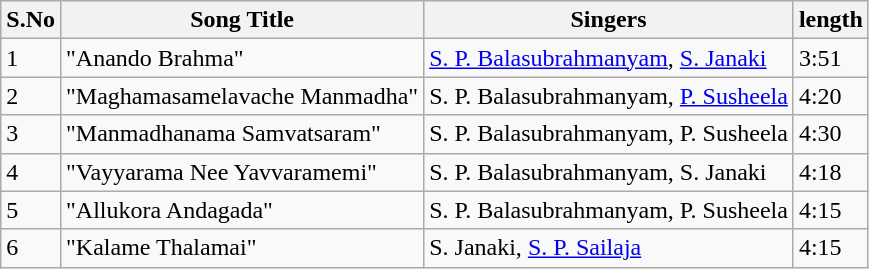<table class="wikitable">
<tr>
<th>S.No</th>
<th>Song Title</th>
<th>Singers</th>
<th>length</th>
</tr>
<tr>
<td>1</td>
<td>"Anando Brahma"</td>
<td><a href='#'>S. P. Balasubrahmanyam</a>, <a href='#'>S. Janaki</a></td>
<td>3:51</td>
</tr>
<tr>
<td>2</td>
<td>"Maghamasamelavache Manmadha"</td>
<td>S. P. Balasubrahmanyam, <a href='#'>P. Susheela</a></td>
<td>4:20</td>
</tr>
<tr>
<td>3</td>
<td>"Manmadhanama Samvatsaram"</td>
<td>S. P. Balasubrahmanyam, P. Susheela</td>
<td>4:30</td>
</tr>
<tr>
<td>4</td>
<td>"Vayyarama Nee Yavvaramemi"</td>
<td>S. P. Balasubrahmanyam, S. Janaki</td>
<td>4:18</td>
</tr>
<tr>
<td>5</td>
<td>"Allukora Andagada"</td>
<td>S. P. Balasubrahmanyam, P. Susheela</td>
<td>4:15</td>
</tr>
<tr>
<td>6</td>
<td>"Kalame Thalamai"</td>
<td>S. Janaki, <a href='#'>S. P. Sailaja</a></td>
<td>4:15</td>
</tr>
</table>
